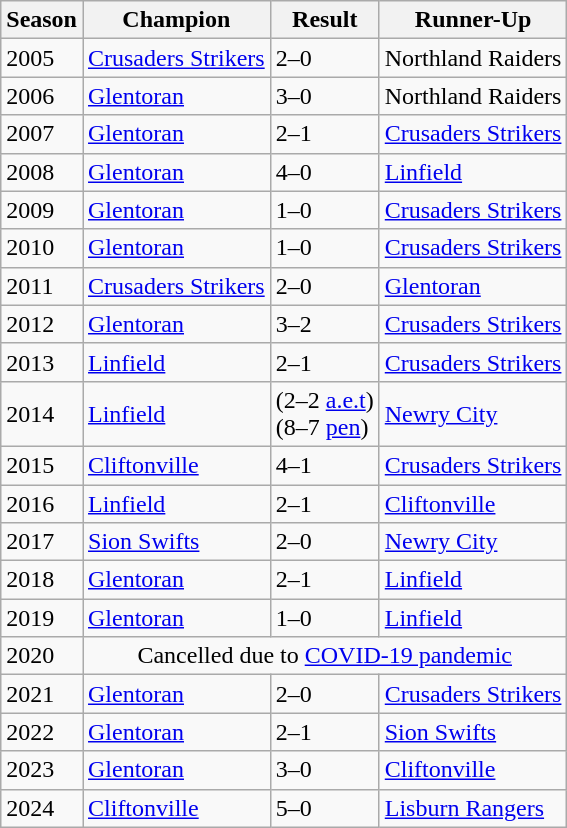<table class="sortable wikitable">
<tr>
<th>Season</th>
<th>Champion</th>
<th>Result</th>
<th>Runner-Up</th>
</tr>
<tr>
<td>2005</td>
<td><a href='#'>Crusaders Strikers</a></td>
<td>2–0</td>
<td>Northland Raiders</td>
</tr>
<tr>
<td>2006</td>
<td><a href='#'>Glentoran</a></td>
<td>3–0</td>
<td>Northland Raiders</td>
</tr>
<tr>
<td>2007</td>
<td><a href='#'>Glentoran</a></td>
<td>2–1</td>
<td><a href='#'>Crusaders Strikers</a></td>
</tr>
<tr>
<td>2008</td>
<td><a href='#'>Glentoran</a></td>
<td>4–0</td>
<td><a href='#'>Linfield</a></td>
</tr>
<tr>
<td>2009</td>
<td><a href='#'>Glentoran</a></td>
<td>1–0</td>
<td><a href='#'>Crusaders Strikers</a></td>
</tr>
<tr>
<td>2010</td>
<td><a href='#'>Glentoran</a></td>
<td>1–0</td>
<td><a href='#'>Crusaders Strikers</a></td>
</tr>
<tr>
<td>2011</td>
<td><a href='#'>Crusaders Strikers</a></td>
<td>2–0</td>
<td><a href='#'>Glentoran</a></td>
</tr>
<tr>
<td>2012</td>
<td><a href='#'>Glentoran</a></td>
<td>3–2</td>
<td><a href='#'>Crusaders Strikers</a></td>
</tr>
<tr>
<td>2013</td>
<td><a href='#'>Linfield</a></td>
<td>2–1</td>
<td><a href='#'>Crusaders Strikers</a></td>
</tr>
<tr>
<td>2014</td>
<td><a href='#'>Linfield</a></td>
<td>(2–2 <a href='#'>a.e.t</a>)<br>(8–7 <a href='#'>pen</a>)</td>
<td><a href='#'>Newry City</a></td>
</tr>
<tr>
<td>2015</td>
<td><a href='#'>Cliftonville</a></td>
<td>4–1</td>
<td><a href='#'>Crusaders Strikers</a></td>
</tr>
<tr>
<td>2016</td>
<td><a href='#'>Linfield</a></td>
<td>2–1</td>
<td><a href='#'>Cliftonville</a></td>
</tr>
<tr>
<td>2017</td>
<td><a href='#'>Sion Swifts</a></td>
<td>2–0</td>
<td><a href='#'>Newry City</a></td>
</tr>
<tr>
<td>2018</td>
<td><a href='#'>Glentoran</a></td>
<td>2–1</td>
<td><a href='#'>Linfield</a></td>
</tr>
<tr>
<td>2019</td>
<td><a href='#'>Glentoran</a></td>
<td>1–0</td>
<td><a href='#'>Linfield</a></td>
</tr>
<tr>
<td>2020</td>
<td colspan="3" align=center>Cancelled due to <a href='#'>COVID-19 pandemic</a></td>
</tr>
<tr>
<td>2021</td>
<td><a href='#'>Glentoran</a></td>
<td>2–0</td>
<td><a href='#'>Crusaders Strikers</a></td>
</tr>
<tr>
<td>2022</td>
<td><a href='#'>Glentoran</a></td>
<td>2–1</td>
<td><a href='#'>Sion Swifts</a></td>
</tr>
<tr>
<td>2023</td>
<td><a href='#'>Glentoran</a></td>
<td>3–0</td>
<td><a href='#'>Cliftonville</a></td>
</tr>
<tr>
<td>2024</td>
<td><a href='#'>Cliftonville</a></td>
<td>5–0</td>
<td><a href='#'>Lisburn Rangers</a></td>
</tr>
</table>
